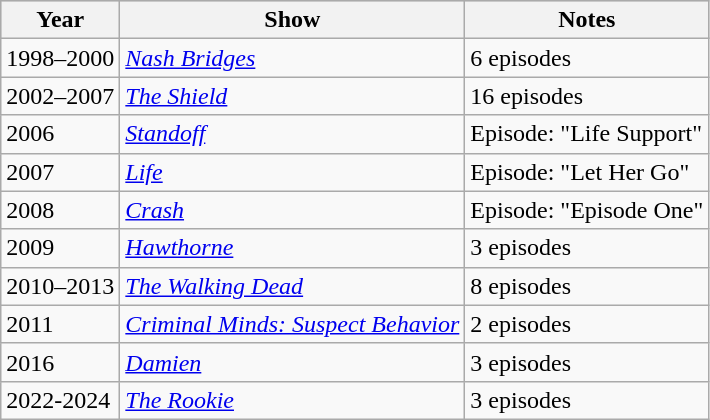<table class="wikitable">
<tr style="background:#ccc; text-align:center;">
<th>Year</th>
<th>Show</th>
<th>Notes</th>
</tr>
<tr>
<td>1998–2000</td>
<td><em><a href='#'>Nash Bridges</a></em></td>
<td>6 episodes</td>
</tr>
<tr>
<td>2002–2007</td>
<td><em><a href='#'>The Shield</a></em></td>
<td>16 episodes</td>
</tr>
<tr>
<td>2006</td>
<td><em><a href='#'>Standoff</a></em></td>
<td>Episode: "Life Support"</td>
</tr>
<tr>
<td>2007</td>
<td><em><a href='#'>Life</a></em></td>
<td>Episode: "Let Her Go"</td>
</tr>
<tr>
<td>2008</td>
<td><em><a href='#'>Crash</a></em></td>
<td>Episode: "Episode One"</td>
</tr>
<tr>
<td>2009</td>
<td><em><a href='#'>Hawthorne</a></em></td>
<td>3 episodes</td>
</tr>
<tr>
<td>2010–2013</td>
<td><em><a href='#'>The Walking Dead</a></em></td>
<td>8 episodes</td>
</tr>
<tr>
<td>2011</td>
<td><em><a href='#'>Criminal Minds: Suspect Behavior</a></em></td>
<td>2 episodes</td>
</tr>
<tr>
<td>2016</td>
<td><em><a href='#'>Damien</a></em></td>
<td>3 episodes</td>
</tr>
<tr>
<td>2022-2024</td>
<td><em><a href='#'>The Rookie</a></em></td>
<td>3 episodes</td>
</tr>
</table>
